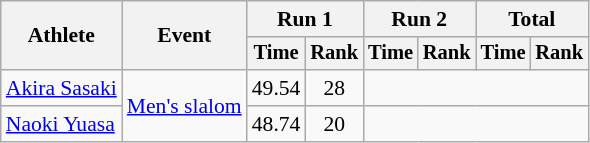<table class="wikitable" style="font-size:90%">
<tr>
<th rowspan=2>Athlete</th>
<th rowspan=2>Event</th>
<th colspan=2>Run 1</th>
<th colspan=2>Run 2</th>
<th colspan=2>Total</th>
</tr>
<tr style="font-size:95%">
<th>Time</th>
<th>Rank</th>
<th>Time</th>
<th>Rank</th>
<th>Time</th>
<th>Rank</th>
</tr>
<tr align=center>
<td align=left><a href='#'>Akira Sasaki</a></td>
<td align=left rowspan=2><a href='#'>Men's slalom</a></td>
<td>49.54</td>
<td>28</td>
<td colspan=4></td>
</tr>
<tr align=center>
<td align=left><a href='#'>Naoki Yuasa</a></td>
<td>48.74</td>
<td>20</td>
<td colspan=4></td>
</tr>
</table>
